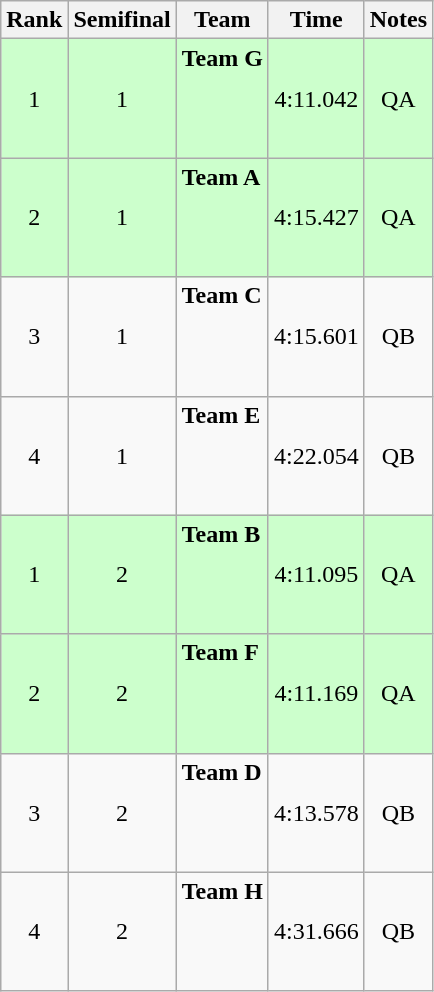<table class="wikitable sortable" style="text-align:center">
<tr>
<th>Rank</th>
<th>Semifinal</th>
<th>Team</th>
<th>Time</th>
<th>Notes</th>
</tr>
<tr bgcolor=ccffcc>
<td>1</td>
<td>1</td>
<td align=left><strong>Team G</strong><br><small><br><br><br></small></td>
<td>4:11.042</td>
<td>QA</td>
</tr>
<tr bgcolor=ccffcc>
<td>2</td>
<td>1</td>
<td align=left><strong>Team A</strong><br><small><br><br><br></small></td>
<td>4:15.427</td>
<td>QA</td>
</tr>
<tr>
<td>3</td>
<td>1</td>
<td align=left><strong>Team C</strong><br><small><br><br><br></small></td>
<td>4:15.601</td>
<td>QB</td>
</tr>
<tr>
<td>4</td>
<td>1</td>
<td align=left><strong>Team E</strong><br><small><br><br><br></small></td>
<td>4:22.054</td>
<td>QB</td>
</tr>
<tr bgcolor=ccffcc>
<td>1</td>
<td>2</td>
<td align=left><strong>Team B</strong><br><small><br><br><br></small></td>
<td>4:11.095</td>
<td>QA</td>
</tr>
<tr bgcolor=ccffcc>
<td>2</td>
<td>2</td>
<td align=left><strong>Team F</strong><br><small><br><br><br></small></td>
<td>4:11.169</td>
<td>QA</td>
</tr>
<tr>
<td>3</td>
<td>2</td>
<td align=left><strong>Team D</strong><br><small><br><br><br></small></td>
<td>4:13.578</td>
<td>QB</td>
</tr>
<tr>
<td>4</td>
<td>2</td>
<td align=left><strong>Team H</strong><br><small><br><br><br></small></td>
<td>4:31.666</td>
<td>QB</td>
</tr>
</table>
